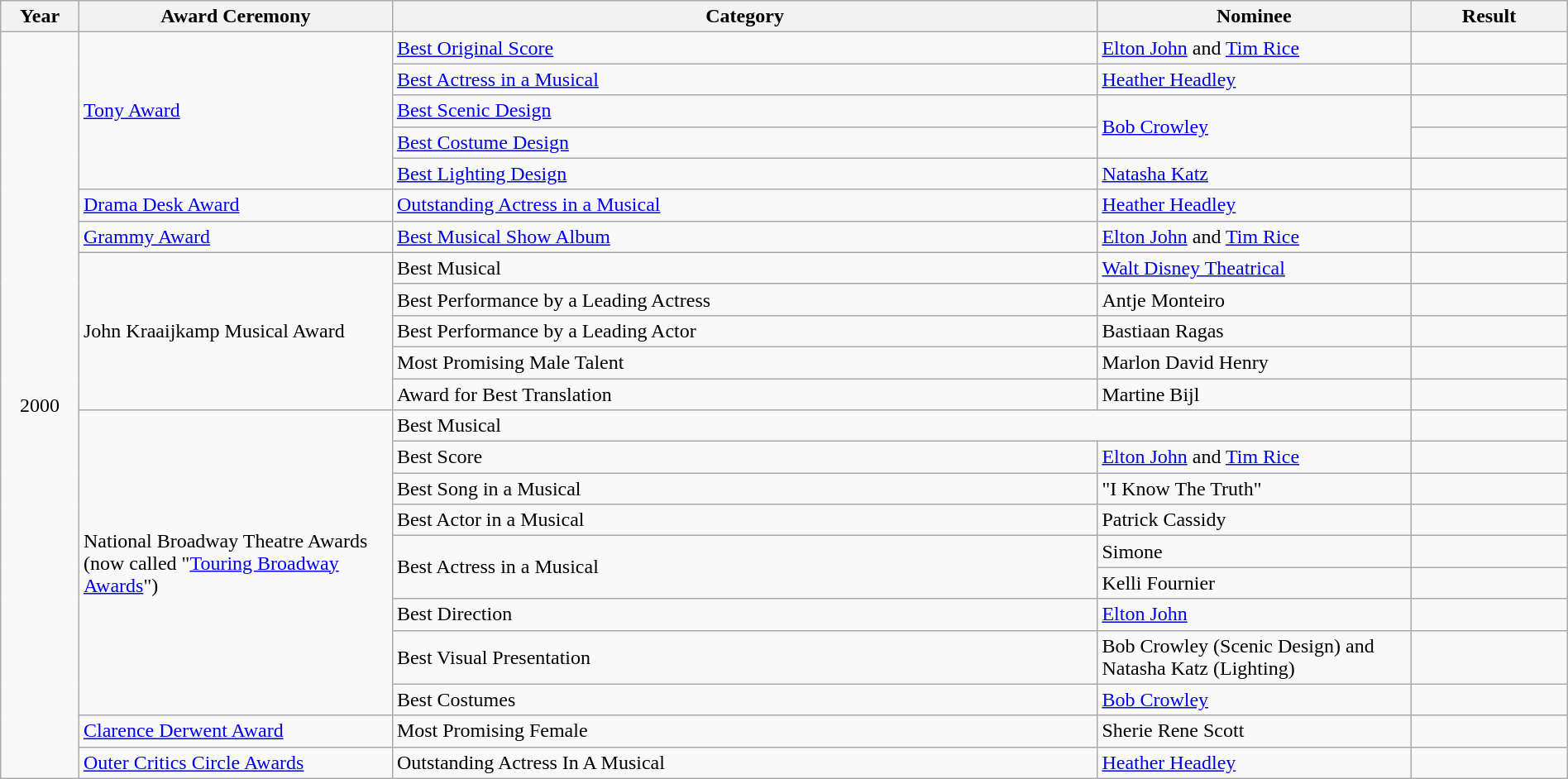<table class="wikitable" style="width:100%;">
<tr>
<th style="width:5%;">Year</th>
<th style="width:20%;">Award Ceremony</th>
<th style="width:45%;">Category</th>
<th style="width:20%;">Nominee</th>
<th style="width:10%;">Result</th>
</tr>
<tr>
<td rowspan="23" style="text-align:center;">2000</td>
<td rowspan=5><a href='#'>Tony Award</a></td>
<td><a href='#'>Best Original Score</a></td>
<td><a href='#'>Elton John</a> and <a href='#'>Tim Rice</a></td>
<td></td>
</tr>
<tr>
<td><a href='#'>Best Actress in a Musical</a></td>
<td><a href='#'>Heather Headley</a></td>
<td></td>
</tr>
<tr>
<td><a href='#'>Best Scenic Design</a></td>
<td rowspan="2"><a href='#'>Bob Crowley</a></td>
<td></td>
</tr>
<tr>
<td><a href='#'>Best Costume Design</a></td>
<td></td>
</tr>
<tr>
<td><a href='#'>Best Lighting Design</a></td>
<td><a href='#'>Natasha Katz</a></td>
<td></td>
</tr>
<tr>
<td><a href='#'>Drama Desk Award</a></td>
<td><a href='#'>Outstanding Actress in a Musical</a></td>
<td><a href='#'>Heather Headley</a></td>
<td></td>
</tr>
<tr>
<td><a href='#'>Grammy Award</a></td>
<td><a href='#'>Best Musical Show Album</a></td>
<td><a href='#'>Elton John</a> and <a href='#'>Tim Rice</a></td>
<td></td>
</tr>
<tr>
<td rowspan=5>John Kraaijkamp Musical Award</td>
<td>Best Musical</td>
<td><a href='#'>Walt Disney Theatrical</a></td>
<td></td>
</tr>
<tr>
<td>Best Performance by a Leading Actress</td>
<td>Antje Monteiro</td>
<td></td>
</tr>
<tr>
<td>Best Performance by a Leading Actor</td>
<td>Bastiaan Ragas</td>
<td></td>
</tr>
<tr>
<td>Most Promising Male Talent</td>
<td>Marlon David Henry</td>
<td></td>
</tr>
<tr>
<td>Award for Best Translation</td>
<td>Martine Bijl</td>
<td></td>
</tr>
<tr>
<td rowspan="9">National Broadway Theatre Awards (now called "<a href='#'>Touring Broadway Awards</a>")</td>
<td colspan=2>Best Musical</td>
<td></td>
</tr>
<tr>
<td>Best Score</td>
<td><a href='#'>Elton John</a> and <a href='#'>Tim Rice</a></td>
<td></td>
</tr>
<tr>
<td>Best Song in a Musical</td>
<td>"I Know The Truth"</td>
<td></td>
</tr>
<tr>
<td>Best Actor in a Musical</td>
<td>Patrick Cassidy</td>
<td></td>
</tr>
<tr>
<td rowspan="2">Best Actress in a Musical</td>
<td>Simone</td>
<td></td>
</tr>
<tr>
<td>Kelli Fournier</td>
<td></td>
</tr>
<tr>
<td>Best Direction</td>
<td><a href='#'>Elton John</a></td>
<td></td>
</tr>
<tr>
<td>Best Visual Presentation</td>
<td>Bob Crowley (Scenic Design) and Natasha Katz (Lighting)</td>
<td></td>
</tr>
<tr>
<td>Best Costumes</td>
<td><a href='#'>Bob Crowley</a></td>
<td></td>
</tr>
<tr>
<td><a href='#'>Clarence Derwent Award</a></td>
<td>Most Promising Female</td>
<td>Sherie Rene Scott</td>
<td></td>
</tr>
<tr>
<td><a href='#'>Outer Critics Circle Awards</a></td>
<td>Outstanding Actress In A Musical</td>
<td><a href='#'>Heather Headley</a></td>
<td></td>
</tr>
</table>
